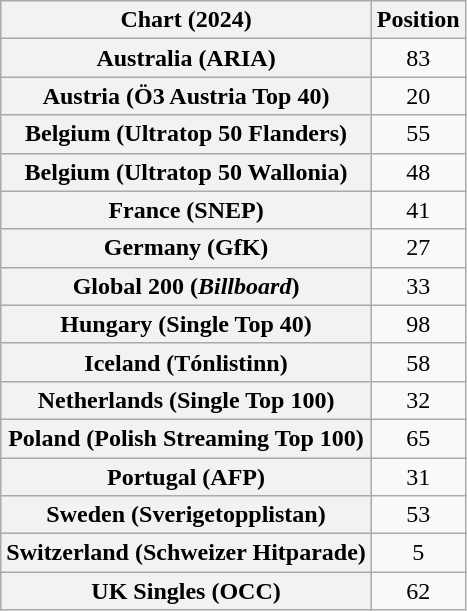<table class="wikitable sortable plainrowheaders" style="text-align:center;">
<tr>
<th>Chart (2024)</th>
<th>Position</th>
</tr>
<tr>
<th scope="row">Australia (ARIA)</th>
<td>83</td>
</tr>
<tr>
<th scope="row">Austria (Ö3 Austria Top 40)</th>
<td>20</td>
</tr>
<tr>
<th scope="row">Belgium (Ultratop 50 Flanders)</th>
<td>55</td>
</tr>
<tr>
<th scope="row">Belgium (Ultratop 50 Wallonia)</th>
<td>48</td>
</tr>
<tr>
<th scope="row">France (SNEP)</th>
<td>41</td>
</tr>
<tr>
<th scope="row">Germany (GfK)</th>
<td>27</td>
</tr>
<tr>
<th scope="row">Global 200 (<em>Billboard</em>)</th>
<td>33</td>
</tr>
<tr>
<th scope="row">Hungary (Single Top 40)</th>
<td>98</td>
</tr>
<tr>
<th scope="row">Iceland (Tónlistinn)</th>
<td>58</td>
</tr>
<tr>
<th scope="row">Netherlands (Single Top 100)</th>
<td>32</td>
</tr>
<tr>
<th scope="row">Poland (Polish Streaming Top 100)</th>
<td>65</td>
</tr>
<tr>
<th scope="row">Portugal (AFP)</th>
<td>31</td>
</tr>
<tr>
<th scope="row">Sweden (Sverigetopplistan)</th>
<td>53</td>
</tr>
<tr>
<th scope="row">Switzerland (Schweizer Hitparade)</th>
<td>5</td>
</tr>
<tr>
<th scope="row">UK Singles (OCC)</th>
<td>62</td>
</tr>
</table>
